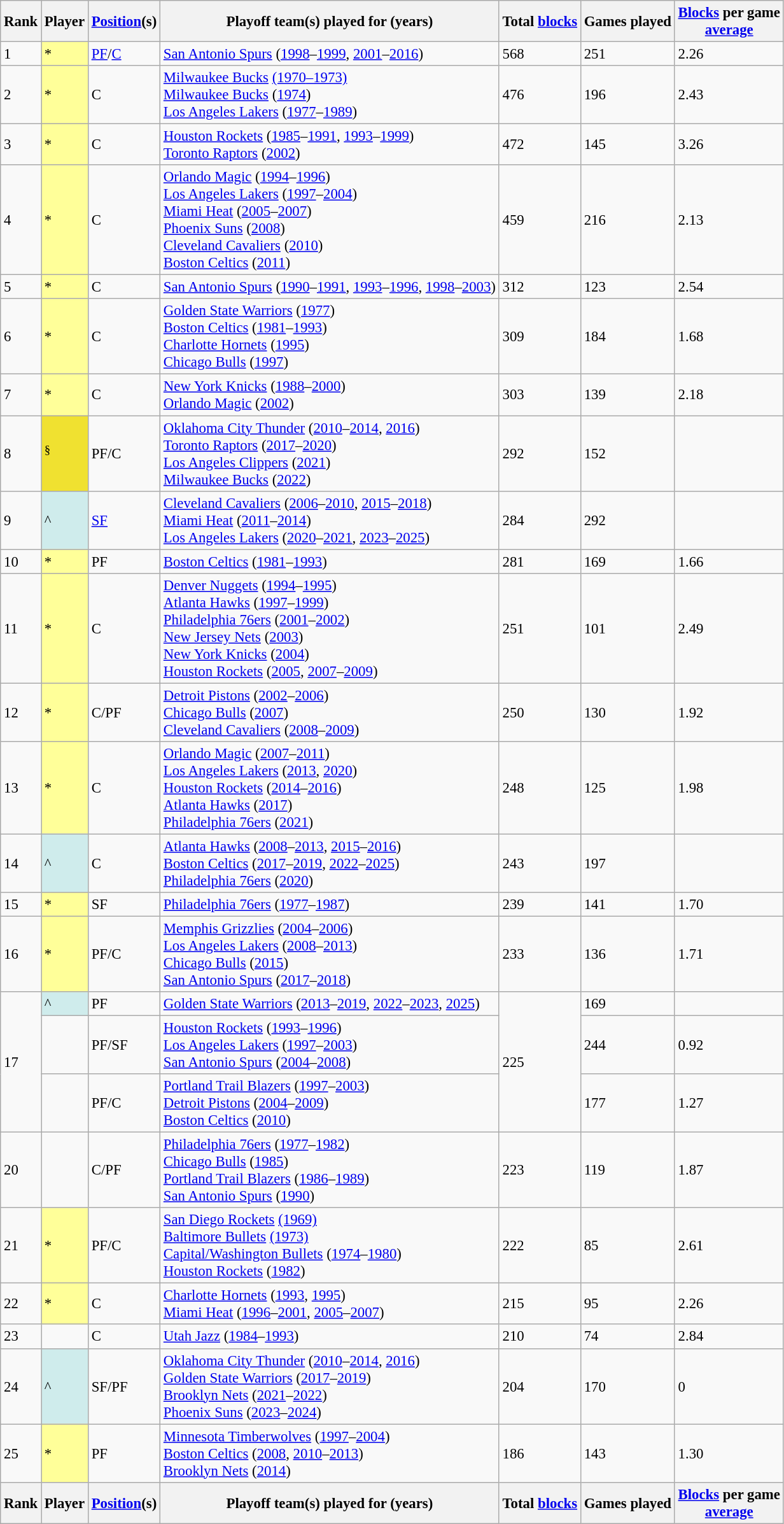<table class="wikitable sortable" style="font-size: 95%;">
<tr>
<th>Rank</th>
<th>Player</th>
<th><a href='#'>Position</a>(s)</th>
<th class="unsortable">Playoff team(s) played for (years)</th>
<th>Total <a href='#'>blocks</a></th>
<th>Games played</th>
<th><a href='#'>Blocks</a> per game<br><a href='#'>average</a></th>
</tr>
<tr>
<td>1</td>
<td bgcolor="#FFFF99">*</td>
<td><a href='#'>PF</a>/<a href='#'>C</a></td>
<td><a href='#'>San Antonio Spurs</a> (<a href='#'>1998</a>–<a href='#'>1999</a>, <a href='#'>2001</a>–<a href='#'>2016</a>)</td>
<td>568</td>
<td>251</td>
<td>2.26</td>
</tr>
<tr>
<td>2</td>
<td bgcolor="#FFFF99">*</td>
<td>C</td>
<td><a href='#'><span>Milwaukee Bucks</span></a> <a href='#'><span>(1970</span></a><a href='#'><span>–1973)</span></a><br><a href='#'>Milwaukee Bucks</a> (<a href='#'>1974</a>)<br><a href='#'>Los Angeles Lakers</a> (<a href='#'>1977</a>–<a href='#'>1989</a>)</td>
<td>476</td>
<td>196</td>
<td>2.43</td>
</tr>
<tr>
<td>3</td>
<td bgcolor="#FFFF99">*</td>
<td>C</td>
<td><a href='#'>Houston Rockets</a> (<a href='#'>1985</a>–<a href='#'>1991</a>, <a href='#'>1993</a>–<a href='#'>1999</a>)<br><a href='#'>Toronto Raptors</a> (<a href='#'>2002</a>)</td>
<td>472</td>
<td>145</td>
<td>3.26</td>
</tr>
<tr>
<td>4</td>
<td bgcolor="#FFFF99">*</td>
<td>C</td>
<td><a href='#'>Orlando Magic</a> (<a href='#'>1994</a>–<a href='#'>1996</a>)<br><a href='#'>Los Angeles Lakers</a> (<a href='#'>1997</a>–<a href='#'>2004</a>)<br><a href='#'>Miami Heat</a> (<a href='#'>2005</a>–<a href='#'>2007</a>)<br><a href='#'>Phoenix Suns</a> (<a href='#'>2008</a>)<br><a href='#'>Cleveland Cavaliers</a> (<a href='#'>2010</a>)<br><a href='#'>Boston Celtics</a> (<a href='#'>2011</a>)</td>
<td>459</td>
<td>216</td>
<td>2.13</td>
</tr>
<tr>
<td>5</td>
<td bgcolor="#FFFF99">*</td>
<td>C</td>
<td><a href='#'>San Antonio Spurs</a> (<a href='#'>1990</a>–<a href='#'>1991</a>, <a href='#'>1993</a>–<a href='#'>1996</a>, <a href='#'>1998</a>–<a href='#'>2003</a>)</td>
<td>312</td>
<td>123</td>
<td>2.54</td>
</tr>
<tr>
<td>6</td>
<td bgcolor="#FFFF99">*</td>
<td>C</td>
<td><a href='#'>Golden State Warriors</a> (<a href='#'>1977</a>)<br><a href='#'>Boston Celtics</a> (<a href='#'>1981</a>–<a href='#'>1993</a>)<br><a href='#'>Charlotte Hornets</a> (<a href='#'>1995</a>)<br><a href='#'>Chicago Bulls</a> (<a href='#'>1997</a>)</td>
<td>309</td>
<td>184</td>
<td>1.68</td>
</tr>
<tr>
<td>7</td>
<td bgcolor="#FFFF99">*</td>
<td>C</td>
<td><a href='#'>New York Knicks</a> (<a href='#'>1988</a>–<a href='#'>2000</a>)<br><a href='#'>Orlando Magic</a> (<a href='#'>2002</a>)</td>
<td>303</td>
<td>139</td>
<td>2.18</td>
</tr>
<tr>
<td>8</td>
<td bgcolor="#F0E130"><sup>§</sup></td>
<td>PF/C</td>
<td><a href='#'>Oklahoma City Thunder</a> (<a href='#'>2010</a>–<a href='#'>2014</a>, <a href='#'>2016</a>)<br><a href='#'>Toronto Raptors</a> (<a href='#'>2017</a>–<a href='#'>2020</a>)<br><a href='#'>Los Angeles Clippers</a> (<a href='#'>2021</a>)<br><a href='#'>Milwaukee Bucks</a> (<a href='#'>2022</a>)</td>
<td>292</td>
<td>152</td>
<td></td>
</tr>
<tr>
<td>9</td>
<td bgcolor="#CFECEC">^</td>
<td><a href='#'>SF</a></td>
<td><a href='#'>Cleveland Cavaliers</a> (<a href='#'>2006</a>–<a href='#'>2010</a>, <a href='#'>2015</a>–<a href='#'>2018</a>)<br><a href='#'>Miami Heat</a> (<a href='#'>2011</a>–<a href='#'>2014</a>)<br><a href='#'>Los Angeles Lakers</a> (<a href='#'>2020</a>–<a href='#'>2021</a>, <a href='#'>2023</a>–<a href='#'>2025</a>)</td>
<td>284</td>
<td>292</td>
<td></td>
</tr>
<tr>
<td>10</td>
<td bgcolor="#FFFF99">*</td>
<td>PF</td>
<td><a href='#'>Boston Celtics</a> (<a href='#'>1981</a>–<a href='#'>1993</a>)</td>
<td>281</td>
<td>169</td>
<td>1.66</td>
</tr>
<tr>
<td>11</td>
<td bgcolor="#FFFF99">*</td>
<td>C</td>
<td><a href='#'>Denver Nuggets</a> (<a href='#'>1994</a>–<a href='#'>1995</a>)<br><a href='#'>Atlanta Hawks</a> (<a href='#'>1997</a>–<a href='#'>1999</a>)<br><a href='#'>Philadelphia 76ers</a> (<a href='#'>2001</a>–<a href='#'>2002</a>)<br><a href='#'>New Jersey Nets</a> (<a href='#'>2003</a>)<br><a href='#'>New York Knicks</a> (<a href='#'>2004</a>)<br><a href='#'>Houston Rockets</a> (<a href='#'>2005</a>, <a href='#'>2007</a>–<a href='#'>2009</a>)</td>
<td>251</td>
<td>101</td>
<td>2.49</td>
</tr>
<tr>
<td>12</td>
<td bgcolor="#FFFF99">*</td>
<td>C/PF</td>
<td><a href='#'>Detroit Pistons</a> (<a href='#'>2002</a>–<a href='#'>2006</a>)<br><a href='#'>Chicago Bulls</a> (<a href='#'>2007</a>)<br><a href='#'>Cleveland Cavaliers</a> (<a href='#'>2008</a>–<a href='#'>2009</a>)</td>
<td>250</td>
<td>130</td>
<td>1.92</td>
</tr>
<tr>
<td>13</td>
<td bgcolor="#FFFF99">*</td>
<td>C</td>
<td><a href='#'>Orlando Magic</a> (<a href='#'>2007</a>–<a href='#'>2011</a>)<br><a href='#'>Los Angeles Lakers</a> (<a href='#'>2013</a>, <a href='#'>2020</a>)<br><a href='#'>Houston Rockets</a> (<a href='#'>2014</a>–<a href='#'>2016</a>)<br><a href='#'>Atlanta Hawks</a> (<a href='#'>2017</a>)<br><a href='#'>Philadelphia 76ers</a> (<a href='#'>2021</a>)</td>
<td>248</td>
<td>125</td>
<td>1.98</td>
</tr>
<tr>
<td>14</td>
<td bgcolor="#CFECEC">^</td>
<td>C</td>
<td><a href='#'>Atlanta Hawks</a> (<a href='#'>2008</a>–<a href='#'>2013</a>, <a href='#'>2015</a>–<a href='#'>2016</a>)<br><a href='#'>Boston Celtics</a> (<a href='#'>2017</a>–<a href='#'>2019</a>, <a href='#'>2022</a>–<a href='#'>2025</a>)<br><a href='#'>Philadelphia 76ers</a> (<a href='#'>2020</a>)</td>
<td>243</td>
<td>197</td>
<td></td>
</tr>
<tr>
<td>15</td>
<td bgcolor="#FFFF99">*</td>
<td>SF</td>
<td><a href='#'>Philadelphia 76ers</a> (<a href='#'>1977</a>–<a href='#'>1987</a>)</td>
<td>239</td>
<td>141</td>
<td>1.70</td>
</tr>
<tr>
<td>16</td>
<td bgcolor="FFFF99">*</td>
<td>PF/C</td>
<td><a href='#'>Memphis Grizzlies</a> (<a href='#'>2004</a>–<a href='#'>2006</a>)<br><a href='#'>Los Angeles Lakers</a> (<a href='#'>2008</a>–<a href='#'>2013</a>)<br><a href='#'>Chicago Bulls</a> (<a href='#'>2015</a>)<br><a href='#'>San Antonio Spurs</a> (<a href='#'>2017</a>–<a href='#'>2018</a>)</td>
<td>233</td>
<td>136</td>
<td>1.71</td>
</tr>
<tr>
<td rowspan=3>17</td>
<td bgcolor="#CFECEC">^</td>
<td>PF</td>
<td><a href='#'>Golden State Warriors</a> (<a href='#'>2013</a>–<a href='#'>2019</a>, <a href='#'>2022</a>–<a href='#'>2023</a>, <a href='#'>2025</a>)</td>
<td rowspan=3>225</td>
<td>169</td>
<td></td>
</tr>
<tr>
<td></td>
<td>PF/SF</td>
<td><a href='#'>Houston Rockets</a> (<a href='#'>1993</a>–<a href='#'>1996</a>)<br><a href='#'>Los Angeles Lakers</a> (<a href='#'>1997</a>–<a href='#'>2003</a>)<br><a href='#'>San Antonio Spurs</a> (<a href='#'>2004</a>–<a href='#'>2008</a>)</td>
<td>244</td>
<td>0.92</td>
</tr>
<tr>
<td></td>
<td>PF/C</td>
<td><a href='#'>Portland Trail Blazers</a> (<a href='#'>1997</a>–<a href='#'>2003</a>)<br><a href='#'>Detroit Pistons</a> (<a href='#'>2004</a>–<a href='#'>2009</a>)<br><a href='#'>Boston Celtics</a> (<a href='#'>2010</a>)</td>
<td>177</td>
<td>1.27</td>
</tr>
<tr>
<td>20</td>
<td></td>
<td>C/PF</td>
<td><a href='#'>Philadelphia 76ers</a> (<a href='#'>1977</a>–<a href='#'>1982</a>)<br><a href='#'>Chicago Bulls</a> (<a href='#'>1985</a>)<br><a href='#'>Portland Trail Blazers</a> (<a href='#'>1986</a>–<a href='#'>1989</a>)<br><a href='#'>San Antonio Spurs</a> (<a href='#'>1990</a>)</td>
<td>223</td>
<td>119</td>
<td>1.87</td>
</tr>
<tr>
<td>21</td>
<td bgcolor="#FFFF99">*</td>
<td>PF/C</td>
<td><a href='#'><span>San Diego Rockets</span></a> <a href='#'><span>(1969)</span></a><br><a href='#'><span>Baltimore Bullets</span></a> <a href='#'><span>(1973)</span></a><br><a href='#'>Capital/Washington Bullets</a> (<a href='#'>1974</a>–<a href='#'>1980</a>)<br><a href='#'>Houston Rockets</a> (<a href='#'>1982</a>)</td>
<td>222</td>
<td>85</td>
<td>2.61</td>
</tr>
<tr>
<td>22</td>
<td bgcolor="#FFFF99">*</td>
<td>C</td>
<td><a href='#'>Charlotte Hornets</a> (<a href='#'>1993</a>, <a href='#'>1995</a>)<br><a href='#'>Miami Heat</a> (<a href='#'>1996</a>–<a href='#'>2001</a>, <a href='#'>2005</a>–<a href='#'>2007</a>)</td>
<td>215</td>
<td>95</td>
<td>2.26</td>
</tr>
<tr>
<td>23</td>
<td></td>
<td>C</td>
<td><a href='#'>Utah Jazz</a> (<a href='#'>1984</a>–<a href='#'>1993</a>)</td>
<td>210</td>
<td>74</td>
<td>2.84</td>
</tr>
<tr>
<td>24</td>
<td bgcolor="#CFECEC">^</td>
<td>SF/PF</td>
<td><a href='#'>Oklahoma City Thunder</a> (<a href='#'>2010</a>–<a href='#'>2014</a>, <a href='#'>2016</a>)<br><a href='#'>Golden State Warriors</a> (<a href='#'>2017</a>–<a href='#'>2019</a>)<br><a href='#'>Brooklyn Nets</a> (<a href='#'>2021</a>–<a href='#'>2022</a>)<br><a href='#'>Phoenix Suns</a> (<a href='#'>2023</a>–<a href='#'>2024</a>)</td>
<td>204</td>
<td>170</td>
<td>0</td>
</tr>
<tr>
<td>25</td>
<td bgcolor="#FFFF99">*</td>
<td>PF</td>
<td><a href='#'>Minnesota Timberwolves</a> (<a href='#'>1997</a>–<a href='#'>2004</a>)<br><a href='#'>Boston Celtics</a> (<a href='#'>2008</a>, <a href='#'>2010</a>–<a href='#'>2013</a>)<br><a href='#'>Brooklyn Nets</a> (<a href='#'>2014</a>)</td>
<td>186</td>
<td>143</td>
<td>1.30</td>
</tr>
<tr>
<th>Rank</th>
<th>Player</th>
<th><a href='#'>Position</a>(s)</th>
<th class="unsortable">Playoff team(s) played for (years)</th>
<th>Total <a href='#'>blocks</a></th>
<th>Games played</th>
<th><a href='#'>Blocks</a> per game<br><a href='#'>average</a></th>
</tr>
</table>
